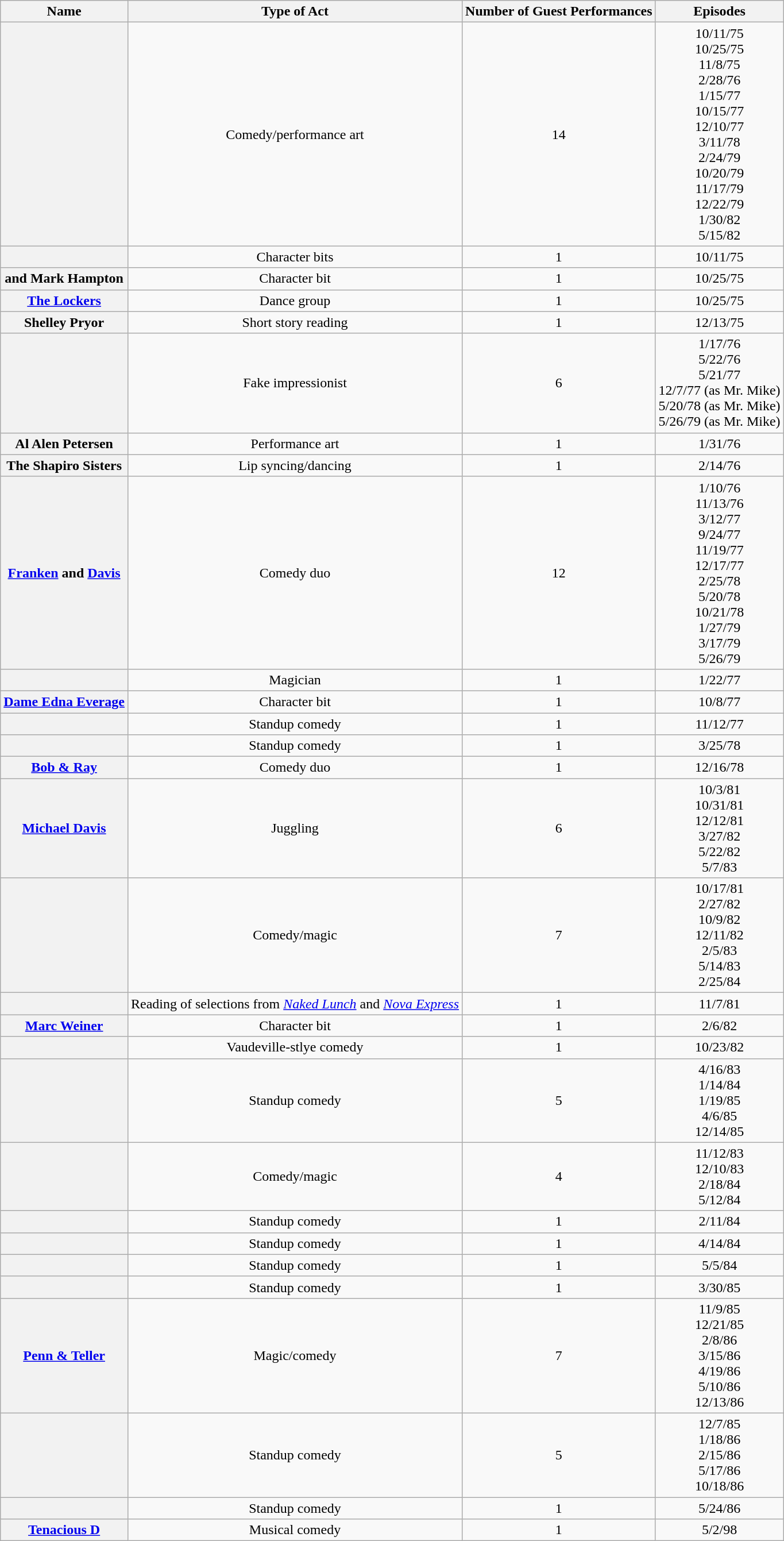<table class="wikitable sortable" style="text-align:center;">
<tr>
<th scope="col">Name</th>
<th scope="col">Type of Act</th>
<th scope="col">Number of Guest Performances</th>
<th scope="col">Episodes</th>
</tr>
<tr>
<th scope="row"></th>
<td>Comedy/performance art</td>
<td>14</td>
<td>10/11/75<br>10/25/75<br>11/8/75<br>2/28/76<br>1/15/77<br>10/15/77<br>12/10/77<br>3/11/78<br>2/24/79<br>10/20/79<br>11/17/79<br>12/22/79<br>1/30/82<br>5/15/82</td>
</tr>
<tr>
<th scope="row"></th>
<td>Character bits</td>
<td>1</td>
<td>10/11/75</td>
</tr>
<tr>
<th scope="row"> and Mark Hampton</th>
<td>Character bit</td>
<td>1</td>
<td>10/25/75</td>
</tr>
<tr>
<th scope="row"><a href='#'>The Lockers</a></th>
<td>Dance group</td>
<td>1</td>
<td>10/25/75</td>
</tr>
<tr>
<th scope="row">Shelley Pryor</th>
<td>Short story reading</td>
<td>1</td>
<td>12/13/75</td>
</tr>
<tr>
<th scope="row"></th>
<td>Fake impressionist</td>
<td>6</td>
<td>1/17/76<br>5/22/76<br>5/21/77<br>12/7/77 (as Mr. Mike)<br>5/20/78 (as Mr. Mike)<br>5/26/79 (as Mr. Mike)</td>
</tr>
<tr>
<th scope="row">Al Alen Petersen</th>
<td>Performance art</td>
<td>1</td>
<td>1/31/76</td>
</tr>
<tr>
<th scope="row">The Shapiro Sisters</th>
<td>Lip syncing/dancing</td>
<td>1</td>
<td>2/14/76</td>
</tr>
<tr>
<th scope="row"><a href='#'>Franken</a> and <a href='#'>Davis</a></th>
<td>Comedy duo</td>
<td>12</td>
<td>1/10/76<br>11/13/76<br>3/12/77<br>9/24/77<br>11/19/77<br>12/17/77<br>2/25/78<br>5/20/78<br>10/21/78<br>1/27/79<br>3/17/79<br>5/26/79</td>
</tr>
<tr>
<th scope="row"></th>
<td>Magician</td>
<td>1</td>
<td>1/22/77</td>
</tr>
<tr>
<th scope="row"><a href='#'>Dame Edna Everage</a></th>
<td>Character bit</td>
<td>1</td>
<td>10/8/77</td>
</tr>
<tr>
<th scope="row"></th>
<td>Standup comedy</td>
<td>1</td>
<td>11/12/77</td>
</tr>
<tr>
<th scope="row"></th>
<td>Standup comedy</td>
<td>1</td>
<td>3/25/78</td>
</tr>
<tr>
<th scope="row"><a href='#'>Bob & Ray</a></th>
<td>Comedy duo</td>
<td>1</td>
<td>12/16/78</td>
</tr>
<tr>
<th scope="row"><a href='#'>Michael Davis</a></th>
<td>Juggling</td>
<td>6</td>
<td>10/3/81<br>10/31/81<br>12/12/81<br>3/27/82<br>5/22/82<br>5/7/83</td>
</tr>
<tr>
<th scope="row"></th>
<td>Comedy/magic</td>
<td>7</td>
<td>10/17/81<br>2/27/82<br>10/9/82<br>12/11/82<br>2/5/83<br>5/14/83<br>2/25/84</td>
</tr>
<tr>
<th scope="row"></th>
<td>Reading of selections from <em><a href='#'>Naked Lunch</a></em> and <em><a href='#'>Nova Express</a></em></td>
<td>1</td>
<td>11/7/81</td>
</tr>
<tr>
<th scope="row"><a href='#'>Marc Weiner</a></th>
<td>Character bit</td>
<td>1</td>
<td>2/6/82</td>
</tr>
<tr>
<th scope="row"></th>
<td>Vaudeville-stlye comedy</td>
<td>1</td>
<td>10/23/82</td>
</tr>
<tr>
<th scope="row"></th>
<td>Standup comedy</td>
<td>5</td>
<td>4/16/83<br>1/14/84<br>1/19/85<br>4/6/85<br>12/14/85</td>
</tr>
<tr>
<th scope="row"></th>
<td>Comedy/magic</td>
<td>4</td>
<td>11/12/83<br>12/10/83<br>2/18/84<br>5/12/84</td>
</tr>
<tr>
<th scope="row"></th>
<td>Standup comedy</td>
<td>1</td>
<td>2/11/84</td>
</tr>
<tr>
<th scope="row"></th>
<td>Standup comedy</td>
<td>1</td>
<td>4/14/84</td>
</tr>
<tr>
<th scope="row"></th>
<td>Standup comedy</td>
<td>1</td>
<td>5/5/84</td>
</tr>
<tr>
<th scope="row"></th>
<td>Standup comedy</td>
<td>1</td>
<td>3/30/85</td>
</tr>
<tr>
<th scope="row"><a href='#'>Penn & Teller</a></th>
<td>Magic/comedy</td>
<td>7</td>
<td>11/9/85<br>12/21/85<br>2/8/86<br>3/15/86<br>4/19/86<br>5/10/86<br>12/13/86<br></td>
</tr>
<tr>
<th scope="row"></th>
<td>Standup comedy</td>
<td>5</td>
<td>12/7/85<br>1/18/86<br>2/15/86<br>5/17/86<br>10/18/86</td>
</tr>
<tr>
<th scope="row"></th>
<td>Standup comedy</td>
<td>1</td>
<td>5/24/86</td>
</tr>
<tr>
<th scope="row"><a href='#'>Tenacious D</a></th>
<td>Musical comedy</td>
<td>1</td>
<td>5/2/98</td>
</tr>
</table>
